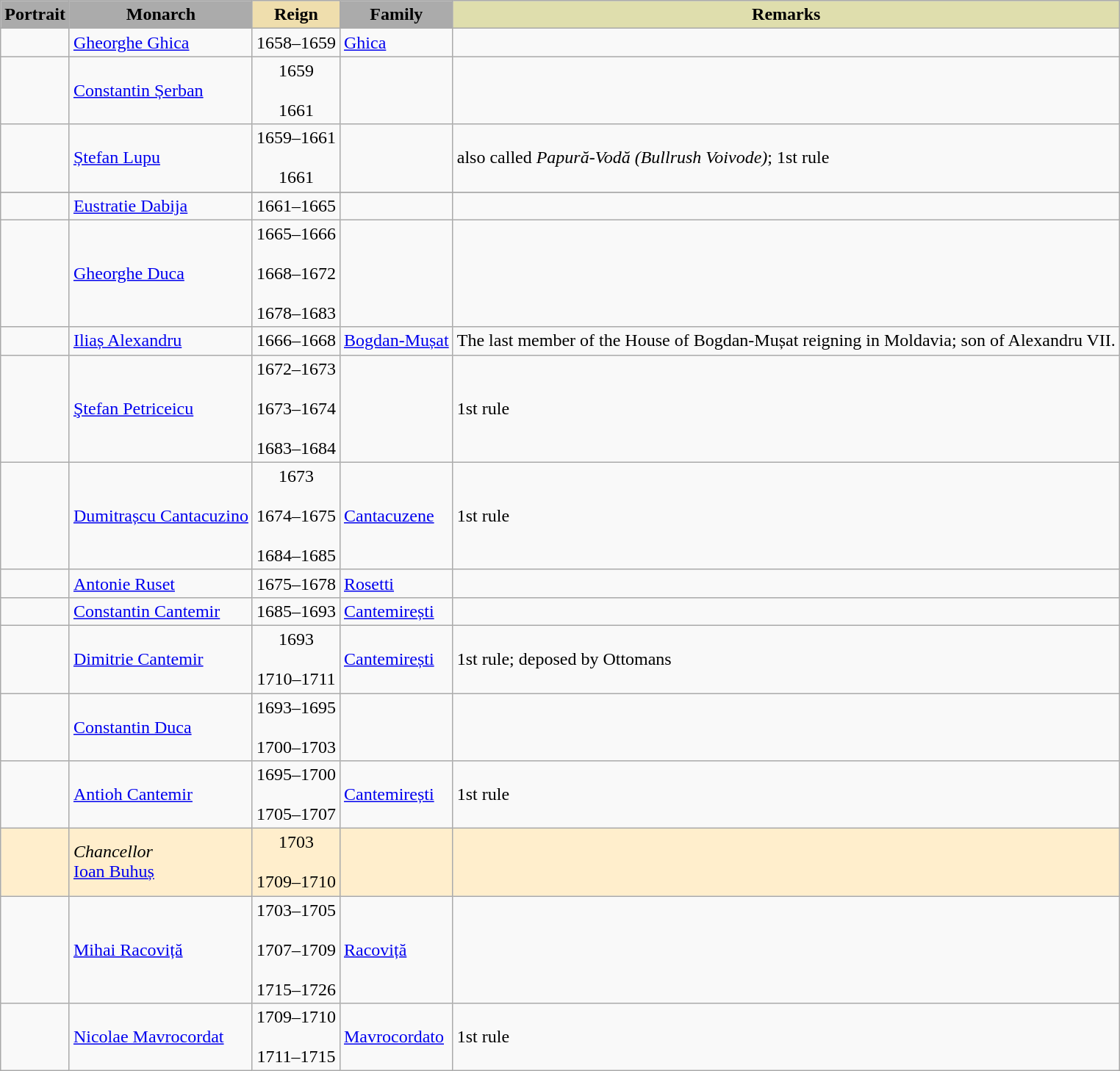<table class="wikitable sortable">
<tr>
<th style=background:#ababab;>Portrait</th>
<th style=background:#ababab;>Monarch</th>
<th style=background:#efdead;>Reign</th>
<th style=background:#ababab;>Family</th>
<th style=background:#dfdead;>Remarks</th>
</tr>
<tr>
<td></td>
<td><a href='#'>Gheorghe Ghica</a></td>
<td align="center">1658–1659</td>
<td><a href='#'>Ghica</a></td>
<td></td>
</tr>
<tr>
<td></td>
<td><a href='#'>Constantin Șerban</a></td>
<td align="center">1659<br><br>1661</td>
<td></td>
<td></td>
</tr>
<tr>
<td></td>
<td><a href='#'>Ștefan Lupu</a></td>
<td align="center">1659–1661<br><br>1661</td>
<td></td>
<td>also called <em>Papură-Vodă (Bullrush Voivode)</em>; 1st rule</td>
</tr>
<tr>
</tr>
<tr>
<td></td>
<td><a href='#'>Eustratie Dabija</a></td>
<td align="center">1661–1665</td>
<td></td>
<td></td>
</tr>
<tr>
<td></td>
<td><a href='#'>Gheorghe Duca</a></td>
<td align="center">1665–1666<br><br>1668–1672<br><br>1678–1683</td>
<td></td>
<td></td>
</tr>
<tr>
<td></td>
<td><a href='#'>Iliaș Alexandru</a></td>
<td align="center">1666–1668</td>
<td><a href='#'>Bogdan-Mușat</a></td>
<td>The last member of the House of Bogdan-Mușat reigning in Moldavia; son of Alexandru VII.</td>
</tr>
<tr>
<td></td>
<td><a href='#'>Ştefan Petriceicu</a></td>
<td align="center">1672–1673<br><br>1673–1674<br><br>1683–1684</td>
<td></td>
<td>1st rule</td>
</tr>
<tr>
<td></td>
<td><a href='#'>Dumitrașcu Cantacuzino</a></td>
<td align="center">1673<br><br>1674–1675<br><br>1684–1685</td>
<td><a href='#'>Cantacuzene</a></td>
<td>1st rule</td>
</tr>
<tr>
<td></td>
<td><a href='#'>Antonie Ruset</a></td>
<td align="center">1675–1678</td>
<td><a href='#'>Rosetti</a></td>
<td></td>
</tr>
<tr>
<td></td>
<td><a href='#'>Constantin Cantemir</a></td>
<td align="center">1685–1693</td>
<td><a href='#'>Cantemirești</a></td>
<td></td>
</tr>
<tr>
<td></td>
<td><a href='#'>Dimitrie Cantemir</a></td>
<td align="center">1693<br><br>1710–1711</td>
<td><a href='#'>Cantemirești</a></td>
<td>1st rule; deposed by Ottomans</td>
</tr>
<tr>
<td></td>
<td><a href='#'>Constantin Duca</a></td>
<td align="center">1693–1695<br><br>1700–1703</td>
<td></td>
<td></td>
</tr>
<tr>
<td></td>
<td><a href='#'>Antioh Cantemir</a></td>
<td align="center">1695–1700<br><br>1705–1707</td>
<td><a href='#'>Cantemirești</a></td>
<td>1st rule</td>
</tr>
<tr bgcolor=#FFEECC>
<td></td>
<td><em>Chancellor</em><br><a href='#'>Ioan Buhuș</a></td>
<td align="center">1703<br><br>1709–1710</td>
<td></td>
<td></td>
</tr>
<tr>
<td></td>
<td><a href='#'>Mihai Racoviță</a></td>
<td>1703–1705<br><br>1707–1709<br><br>1715–1726</td>
<td><a href='#'>Racoviță</a></td>
<td></td>
</tr>
<tr>
<td></td>
<td><a href='#'>Nicolae Mavrocordat</a></td>
<td align="center">1709–1710<br><br>1711–1715</td>
<td><a href='#'>Mavrocordato</a></td>
<td>1st rule</td>
</tr>
</table>
